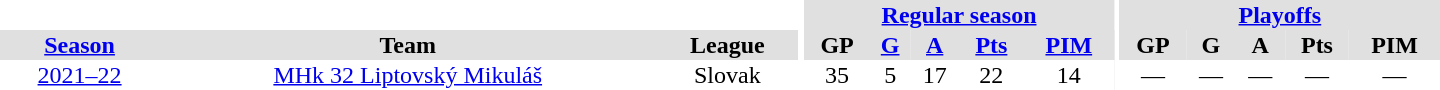<table border="0" cellpadding="1" cellspacing="0" style="text-align:center; width:60em">
<tr bgcolor="#e0e0e0">
<th colspan="3" bgcolor="#ffffff"></th>
<th rowspan="99" bgcolor="#ffffff"></th>
<th colspan="5"><a href='#'>Regular season</a></th>
<th rowspan="99" bgcolor="#ffffff"></th>
<th colspan="5"><a href='#'>Playoffs</a></th>
</tr>
<tr bgcolor="#e0e0e0">
<th><a href='#'>Season</a></th>
<th>Team</th>
<th>League</th>
<th>GP</th>
<th><a href='#'>G</a></th>
<th><a href='#'>A</a></th>
<th><a href='#'>Pts</a></th>
<th><a href='#'>PIM</a></th>
<th>GP</th>
<th>G</th>
<th>A</th>
<th>Pts</th>
<th>PIM</th>
</tr>
<tr>
<td><a href='#'>2021–22</a></td>
<td><a href='#'>MHk 32 Liptovský Mikuláš</a></td>
<td>Slovak</td>
<td>35</td>
<td>5</td>
<td>17</td>
<td>22</td>
<td>14</td>
<td>—</td>
<td>—</td>
<td>—</td>
<td>—</td>
<td>—</td>
</tr>
</table>
